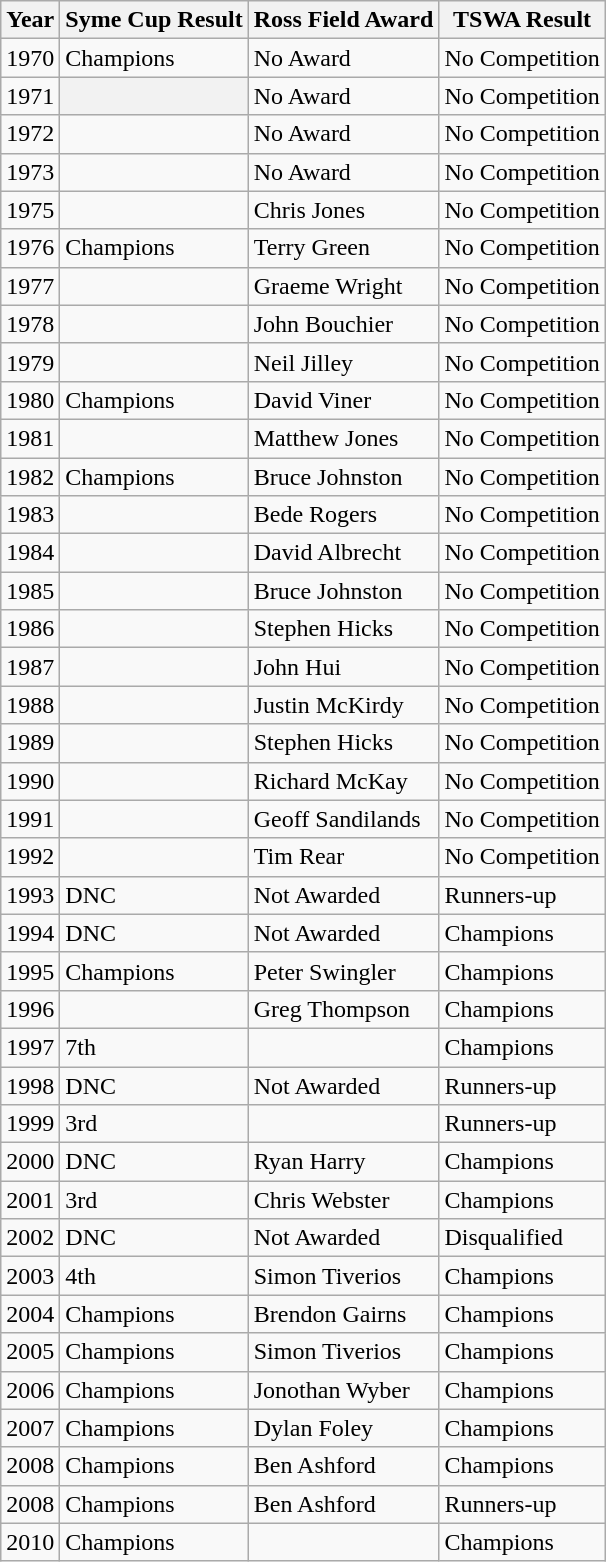<table class="wikitable">
<tr align = center>
<th>Year</th>
<th>Syme Cup Result</th>
<th>Ross Field Award</th>
<th>TSWA Result</th>
</tr>
<tr>
<td>1970</td>
<td>Champions</td>
<td>No Award</td>
<td>No Competition</td>
</tr>
<tr>
<td>1971</td>
<th></th>
<td>No Award</td>
<td>No Competition</td>
</tr>
<tr>
<td>1972</td>
<td></td>
<td>No Award</td>
<td>No Competition</td>
</tr>
<tr>
<td>1973</td>
<td></td>
<td>No Award</td>
<td>No Competition</td>
</tr>
<tr>
<td>1975</td>
<td></td>
<td>Chris Jones</td>
<td>No Competition</td>
</tr>
<tr>
<td>1976</td>
<td>Champions</td>
<td>Terry Green</td>
<td>No Competition</td>
</tr>
<tr>
<td>1977</td>
<td></td>
<td>Graeme Wright</td>
<td>No Competition</td>
</tr>
<tr>
<td>1978</td>
<td></td>
<td>John Bouchier</td>
<td>No Competition</td>
</tr>
<tr>
<td>1979</td>
<td></td>
<td>Neil Jilley</td>
<td>No Competition</td>
</tr>
<tr>
<td>1980</td>
<td>Champions</td>
<td>David Viner</td>
<td>No Competition</td>
</tr>
<tr>
<td>1981</td>
<td></td>
<td>Matthew Jones</td>
<td>No Competition</td>
</tr>
<tr>
<td>1982</td>
<td>Champions</td>
<td>Bruce Johnston</td>
<td>No Competition</td>
</tr>
<tr>
<td>1983</td>
<td></td>
<td>Bede Rogers</td>
<td>No Competition</td>
</tr>
<tr>
<td>1984</td>
<td></td>
<td>David Albrecht</td>
<td>No Competition</td>
</tr>
<tr>
<td>1985</td>
<td></td>
<td>Bruce Johnston</td>
<td>No Competition</td>
</tr>
<tr>
<td>1986</td>
<td></td>
<td>Stephen Hicks</td>
<td>No Competition</td>
</tr>
<tr>
<td>1987</td>
<td></td>
<td>John Hui</td>
<td>No Competition</td>
</tr>
<tr>
<td>1988</td>
<td></td>
<td>Justin McKirdy</td>
<td>No Competition</td>
</tr>
<tr>
<td>1989</td>
<td></td>
<td>Stephen Hicks</td>
<td>No Competition</td>
</tr>
<tr>
<td>1990</td>
<td></td>
<td>Richard McKay</td>
<td>No Competition</td>
</tr>
<tr>
<td>1991</td>
<td></td>
<td>Geoff Sandilands</td>
<td>No Competition</td>
</tr>
<tr>
<td>1992</td>
<td></td>
<td>Tim Rear</td>
<td>No Competition</td>
</tr>
<tr>
<td>1993</td>
<td>DNC</td>
<td>Not Awarded</td>
<td>Runners-up</td>
</tr>
<tr>
<td>1994</td>
<td>DNC</td>
<td>Not Awarded</td>
<td>Champions</td>
</tr>
<tr>
<td>1995</td>
<td>Champions</td>
<td>Peter Swingler</td>
<td>Champions</td>
</tr>
<tr>
<td>1996</td>
<td></td>
<td>Greg Thompson</td>
<td>Champions</td>
</tr>
<tr>
<td>1997</td>
<td>7th</td>
<td></td>
<td>Champions</td>
</tr>
<tr>
<td>1998</td>
<td>DNC</td>
<td>Not Awarded</td>
<td>Runners-up</td>
</tr>
<tr>
<td>1999</td>
<td>3rd</td>
<td></td>
<td>Runners-up</td>
</tr>
<tr>
<td>2000</td>
<td>DNC</td>
<td>Ryan Harry</td>
<td>Champions</td>
</tr>
<tr>
<td>2001</td>
<td>3rd</td>
<td>Chris Webster</td>
<td>Champions</td>
</tr>
<tr>
<td>2002</td>
<td>DNC</td>
<td>Not Awarded</td>
<td>Disqualified</td>
</tr>
<tr>
<td>2003</td>
<td>4th</td>
<td>Simon Tiverios</td>
<td>Champions</td>
</tr>
<tr>
<td>2004</td>
<td>Champions</td>
<td>Brendon Gairns</td>
<td>Champions</td>
</tr>
<tr>
<td>2005</td>
<td>Champions</td>
<td>Simon Tiverios</td>
<td>Champions</td>
</tr>
<tr>
<td>2006</td>
<td>Champions</td>
<td>Jonothan Wyber</td>
<td>Champions</td>
</tr>
<tr>
<td>2007</td>
<td>Champions</td>
<td>Dylan Foley</td>
<td>Champions</td>
</tr>
<tr>
<td>2008</td>
<td>Champions</td>
<td>Ben Ashford</td>
<td>Champions</td>
</tr>
<tr>
<td>2008</td>
<td>Champions</td>
<td>Ben Ashford</td>
<td>Runners-up</td>
</tr>
<tr>
<td>2010</td>
<td>Champions</td>
<td></td>
<td>Champions</td>
</tr>
</table>
